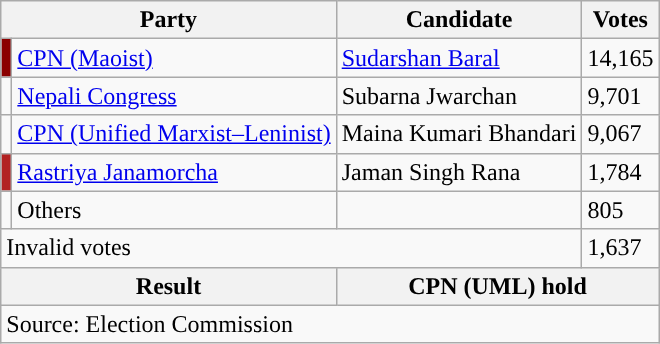<table class="wikitable">
<tr>
<th colspan="2">Party</th>
<th>Candidate</th>
<th>Votes</th>
</tr>
<tr>
<td style="background-color:darkred"></td>
<td><a href='#'>CPN (Maoist)</a></td>
<td><a href='#'>Sudarshan Baral</a></td>
<td>14,165</td>
</tr>
<tr>
<td style="background-color:"></td>
<td><a href='#'>Nepali Congress</a></td>
<td>Subarna Jwarchan</td>
<td>9,701</td>
</tr>
<tr>
<td style="background-color:"></td>
<td><a href='#'>CPN (Unified Marxist–Leninist)</a></td>
<td>Maina Kumari Bhandari</td>
<td>9,067</td>
</tr>
<tr>
<td style="background-color:firebrick"></td>
<td><a href='#'>Rastriya Janamorcha</a></td>
<td>Jaman Singh Rana</td>
<td>1,784</td>
</tr>
<tr>
<td></td>
<td>Others</td>
<td></td>
<td>805</td>
</tr>
<tr>
<td colspan="3">Invalid votes</td>
<td>1,637</td>
</tr>
<tr>
<th colspan="2">Result</th>
<th colspan="2">CPN (UML) hold</th>
</tr>
<tr>
<td colspan="4">Source: Election Commission</td>
</tr>
</table>
